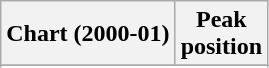<table class="wikitable">
<tr>
<th>Chart (2000-01)</th>
<th>Peak<br>position</th>
</tr>
<tr>
</tr>
<tr>
</tr>
<tr>
</tr>
<tr>
</tr>
<tr>
</tr>
</table>
